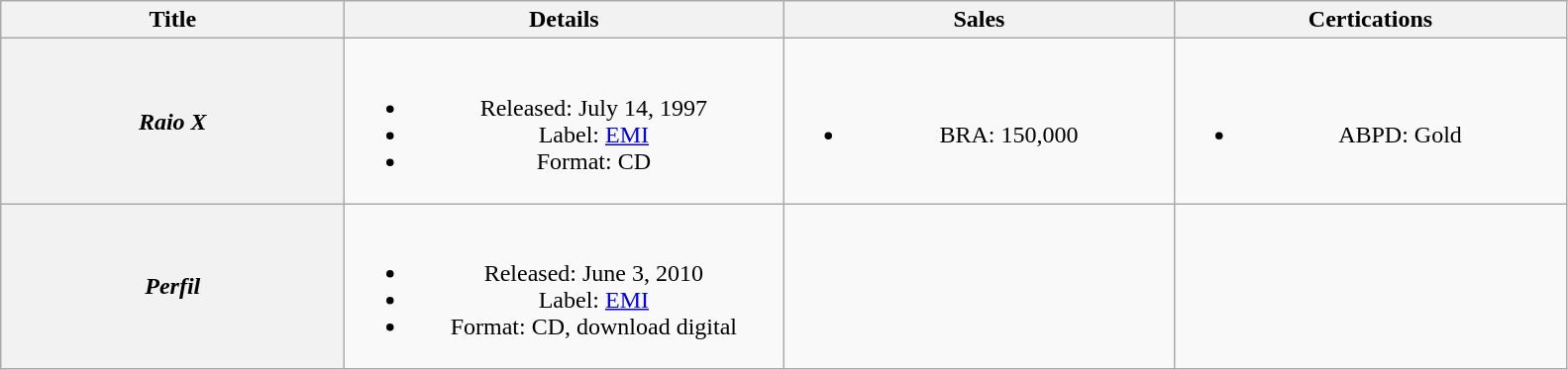<table class="wikitable plainrowheaders" style="text-align:center;">
<tr>
<th scope="col" style="width:14em;">Title</th>
<th scope="col" style="width:18em;">Details</th>
<th scope="col" style="width:16em;">Sales</th>
<th scope="col" style="width:16em;">Certications</th>
</tr>
<tr>
<th scope="row"><em>Raio X</em></th>
<td><br><ul><li>Released: July 14, 1997</li><li>Label: <a href='#'>EMI</a></li><li>Format: CD</li></ul></td>
<td><br><ul><li>BRA: 150,000</li></ul></td>
<td><br><ul><li>ABPD: Gold</li></ul></td>
</tr>
<tr>
<th scope="row"><em>Perfil</em></th>
<td><br><ul><li>Released: June 3, 2010</li><li>Label: <a href='#'>EMI</a></li><li>Format: CD, download digital</li></ul></td>
<td></td>
<td></td>
</tr>
</table>
